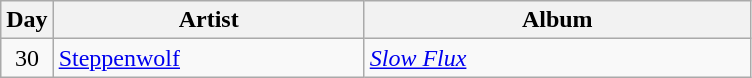<table class="wikitable" border="1">
<tr>
<th>Day</th>
<th width="200">Artist</th>
<th width="250">Album</th>
</tr>
<tr>
<td style="text-align:center;" rowspan="1">30</td>
<td><a href='#'>Steppenwolf</a></td>
<td><em><a href='#'>Slow Flux</a></em></td>
</tr>
</table>
